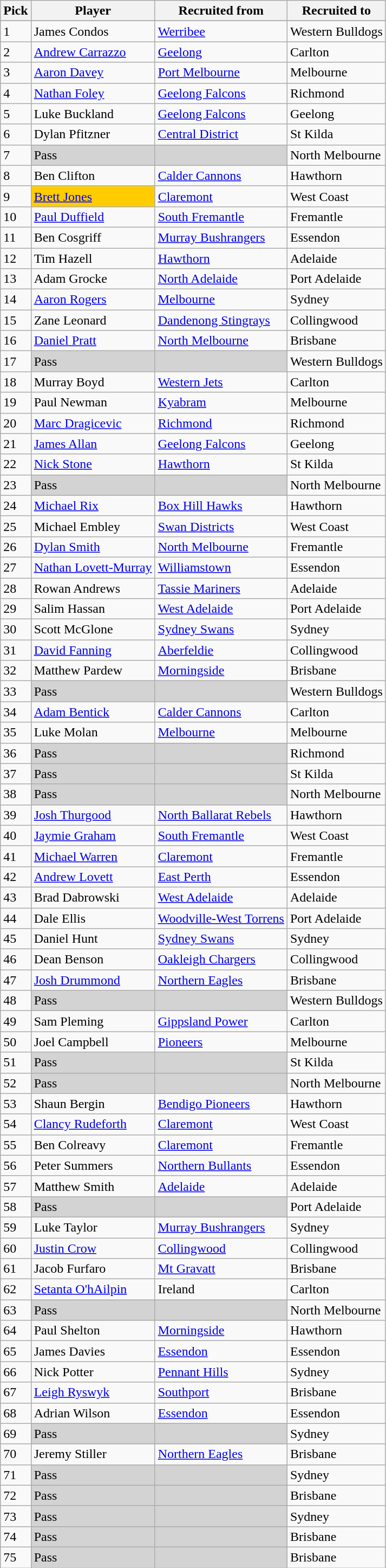<table class="wikitable sortable">
<tr>
<th>Pick</th>
<th>Player</th>
<th>Recruited from</th>
<th>Recruited to</th>
</tr>
<tr>
</tr>
<tr>
<td>1</td>
<td>James Condos</td>
<td><a href='#'>Werribee</a></td>
<td>Western Bulldogs</td>
</tr>
<tr>
<td>2</td>
<td><a href='#'>Andrew Carrazzo</a></td>
<td><a href='#'>Geelong</a></td>
<td>Carlton</td>
</tr>
<tr>
<td>3</td>
<td><a href='#'>Aaron Davey</a></td>
<td><a href='#'>Port Melbourne</a></td>
<td>Melbourne</td>
</tr>
<tr>
<td>4</td>
<td><a href='#'>Nathan Foley</a></td>
<td><a href='#'>Geelong Falcons</a></td>
<td>Richmond</td>
</tr>
<tr>
<td>5</td>
<td>Luke Buckland</td>
<td><a href='#'>Geelong Falcons</a></td>
<td>Geelong</td>
</tr>
<tr>
<td>6</td>
<td>Dylan Pfitzner</td>
<td><a href='#'>Central District</a></td>
<td>St Kilda</td>
</tr>
<tr>
<td>7</td>
<td style="background-color:lightgrey">Pass</td>
<td style="background-color:lightgrey"></td>
<td>North Melbourne</td>
</tr>
<tr>
<td>8</td>
<td>Ben Clifton</td>
<td><a href='#'>Calder Cannons</a></td>
<td>Hawthorn</td>
</tr>
<tr>
<td>9</td>
<td bgcolor="#FFCC00"><a href='#'>Brett Jones</a></td>
<td><a href='#'>Claremont</a></td>
<td>West Coast</td>
</tr>
<tr>
<td>10</td>
<td><a href='#'>Paul Duffield</a></td>
<td><a href='#'>South Fremantle</a></td>
<td>Fremantle</td>
</tr>
<tr>
<td>11</td>
<td>Ben Cosgriff</td>
<td><a href='#'>Murray Bushrangers</a></td>
<td>Essendon</td>
</tr>
<tr>
<td>12</td>
<td>Tim Hazell</td>
<td><a href='#'>Hawthorn</a></td>
<td>Adelaide</td>
</tr>
<tr>
<td>13</td>
<td>Adam Grocke</td>
<td><a href='#'>North Adelaide</a></td>
<td>Port Adelaide</td>
</tr>
<tr>
<td>14</td>
<td><a href='#'>Aaron Rogers</a></td>
<td><a href='#'>Melbourne</a></td>
<td>Sydney</td>
</tr>
<tr>
<td>15</td>
<td>Zane Leonard</td>
<td><a href='#'>Dandenong Stingrays</a></td>
<td>Collingwood</td>
</tr>
<tr>
<td>16</td>
<td><a href='#'>Daniel Pratt</a></td>
<td><a href='#'>North Melbourne</a></td>
<td>Brisbane</td>
</tr>
<tr>
<td>17</td>
<td style="background-color:lightgrey">Pass</td>
<td style="background-color:lightgrey"></td>
<td>Western Bulldogs</td>
</tr>
<tr>
<td>18</td>
<td>Murray Boyd</td>
<td><a href='#'>Western Jets</a></td>
<td>Carlton</td>
</tr>
<tr>
<td>19</td>
<td>Paul Newman</td>
<td><a href='#'>Kyabram</a></td>
<td>Melbourne</td>
</tr>
<tr>
<td>20</td>
<td><a href='#'>Marc Dragicevic</a></td>
<td><a href='#'>Richmond</a></td>
<td>Richmond</td>
</tr>
<tr>
<td>21</td>
<td><a href='#'>James Allan</a></td>
<td><a href='#'>Geelong Falcons</a></td>
<td>Geelong</td>
</tr>
<tr>
<td>22</td>
<td><a href='#'>Nick Stone</a></td>
<td><a href='#'>Hawthorn</a></td>
<td>St Kilda</td>
</tr>
<tr>
<td>23</td>
<td style="background-color:lightgrey">Pass</td>
<td style="background-color:lightgrey"></td>
<td>North Melbourne</td>
</tr>
<tr>
<td>24</td>
<td><a href='#'>Michael Rix</a></td>
<td><a href='#'>Box Hill Hawks</a></td>
<td>Hawthorn</td>
</tr>
<tr>
<td>25</td>
<td>Michael Embley</td>
<td><a href='#'>Swan Districts</a></td>
<td>West Coast</td>
</tr>
<tr>
<td>26</td>
<td><a href='#'>Dylan Smith</a></td>
<td><a href='#'>North Melbourne</a></td>
<td>Fremantle</td>
</tr>
<tr>
<td>27</td>
<td><a href='#'>Nathan Lovett-Murray</a></td>
<td><a href='#'>Williamstown</a></td>
<td>Essendon</td>
</tr>
<tr>
<td>28</td>
<td>Rowan Andrews</td>
<td><a href='#'>Tassie Mariners</a></td>
<td>Adelaide</td>
</tr>
<tr>
<td>29</td>
<td>Salim Hassan</td>
<td><a href='#'>West Adelaide</a></td>
<td>Port Adelaide</td>
</tr>
<tr>
<td>30</td>
<td>Scott McGlone</td>
<td><a href='#'>Sydney Swans</a></td>
<td>Sydney</td>
</tr>
<tr>
<td>31</td>
<td><a href='#'>David Fanning</a></td>
<td><a href='#'>Aberfeldie</a></td>
<td>Collingwood</td>
</tr>
<tr>
<td>32</td>
<td>Matthew Pardew</td>
<td><a href='#'>Morningside</a></td>
<td>Brisbane</td>
</tr>
<tr>
<td>33</td>
<td style="background-color:lightgrey">Pass</td>
<td style="background-color:lightgrey"></td>
<td>Western Bulldogs</td>
</tr>
<tr>
<td>34</td>
<td><a href='#'>Adam Bentick</a></td>
<td><a href='#'>Calder Cannons</a></td>
<td>Carlton</td>
</tr>
<tr>
<td>35</td>
<td>Luke Molan</td>
<td><a href='#'>Melbourne</a></td>
<td>Melbourne</td>
</tr>
<tr>
<td>36</td>
<td style="background-color:lightgrey">Pass</td>
<td style="background-color:lightgrey"></td>
<td>Richmond</td>
</tr>
<tr>
<td>37</td>
<td style="background-color:lightgrey">Pass</td>
<td style="background-color:lightgrey"></td>
<td>St Kilda</td>
</tr>
<tr>
<td>38</td>
<td style="background-color:lightgrey">Pass</td>
<td style="background-color:lightgrey"></td>
<td>North Melbourne</td>
</tr>
<tr>
<td>39</td>
<td><a href='#'>Josh Thurgood</a></td>
<td><a href='#'>North Ballarat Rebels</a></td>
<td>Hawthorn</td>
</tr>
<tr>
<td>40</td>
<td><a href='#'>Jaymie Graham</a></td>
<td><a href='#'>South Fremantle</a></td>
<td>West Coast</td>
</tr>
<tr>
<td>41</td>
<td><a href='#'>Michael Warren</a></td>
<td><a href='#'>Claremont</a></td>
<td>Fremantle</td>
</tr>
<tr>
<td>42</td>
<td><a href='#'>Andrew Lovett</a></td>
<td><a href='#'>East Perth</a></td>
<td>Essendon</td>
</tr>
<tr>
<td>43</td>
<td>Brad Dabrowski</td>
<td><a href='#'>West Adelaide</a></td>
<td>Adelaide</td>
</tr>
<tr>
<td>44</td>
<td>Dale Ellis</td>
<td><a href='#'>Woodville-West Torrens</a></td>
<td>Port Adelaide</td>
</tr>
<tr>
<td>45</td>
<td>Daniel Hunt</td>
<td><a href='#'>Sydney Swans</a></td>
<td>Sydney</td>
</tr>
<tr>
<td>46</td>
<td>Dean Benson</td>
<td><a href='#'>Oakleigh Chargers</a></td>
<td>Collingwood</td>
</tr>
<tr>
<td>47</td>
<td><a href='#'>Josh Drummond</a></td>
<td><a href='#'>Northern Eagles</a></td>
<td>Brisbane</td>
</tr>
<tr>
<td>48</td>
<td style="background-color:lightgrey">Pass</td>
<td style="background-color:lightgrey"></td>
<td>Western Bulldogs</td>
</tr>
<tr>
<td>49</td>
<td>Sam Pleming</td>
<td><a href='#'>Gippsland Power</a></td>
<td>Carlton</td>
</tr>
<tr>
<td>50</td>
<td>Joel Campbell</td>
<td><a href='#'>Pioneers</a></td>
<td>Melbourne</td>
</tr>
<tr>
<td>51</td>
<td style="background-color:lightgrey">Pass</td>
<td style="background-color:lightgrey"></td>
<td>St Kilda</td>
</tr>
<tr>
<td>52</td>
<td style="background-color:lightgrey">Pass</td>
<td style="background-color:lightgrey"></td>
<td>North Melbourne</td>
</tr>
<tr>
<td>53</td>
<td>Shaun Bergin</td>
<td><a href='#'>Bendigo Pioneers</a></td>
<td>Hawthorn</td>
</tr>
<tr>
<td>54</td>
<td><a href='#'>Clancy Rudeforth</a></td>
<td><a href='#'>Claremont</a></td>
<td>West Coast</td>
</tr>
<tr>
<td>55</td>
<td>Ben Colreavy</td>
<td><a href='#'>Claremont</a></td>
<td>Fremantle</td>
</tr>
<tr>
<td>56</td>
<td>Peter Summers</td>
<td><a href='#'>Northern Bullants</a></td>
<td>Essendon</td>
</tr>
<tr>
<td>57</td>
<td>Matthew Smith</td>
<td><a href='#'>Adelaide</a></td>
<td>Adelaide</td>
</tr>
<tr>
<td>58</td>
<td style="background-color:lightgrey">Pass</td>
<td style="background-color:lightgrey"></td>
<td>Port Adelaide</td>
</tr>
<tr>
<td>59</td>
<td>Luke Taylor</td>
<td><a href='#'>Murray Bushrangers</a></td>
<td>Sydney</td>
</tr>
<tr>
<td>60</td>
<td><a href='#'>Justin Crow</a></td>
<td><a href='#'>Collingwood</a></td>
<td>Collingwood</td>
</tr>
<tr>
<td>61</td>
<td>Jacob Furfaro</td>
<td><a href='#'>Mt Gravatt</a></td>
<td>Brisbane</td>
</tr>
<tr>
<td>62</td>
<td><a href='#'>Setanta O'hAilpin</a></td>
<td>Ireland</td>
<td>Carlton</td>
</tr>
<tr>
<td>63</td>
<td style="background-color:lightgrey">Pass</td>
<td style="background-color:lightgrey"></td>
<td>North Melbourne</td>
</tr>
<tr>
<td>64</td>
<td>Paul Shelton</td>
<td><a href='#'>Morningside</a></td>
<td>Hawthorn</td>
</tr>
<tr>
<td>65</td>
<td>James Davies</td>
<td><a href='#'>Essendon</a></td>
<td>Essendon</td>
</tr>
<tr>
<td>66</td>
<td>Nick Potter</td>
<td><a href='#'>Pennant Hills</a></td>
<td>Sydney</td>
</tr>
<tr>
<td>67</td>
<td><a href='#'>Leigh Ryswyk</a></td>
<td><a href='#'>Southport</a></td>
<td>Brisbane</td>
</tr>
<tr>
<td>68</td>
<td>Adrian Wilson</td>
<td><a href='#'>Essendon</a></td>
<td>Essendon</td>
</tr>
<tr>
<td>69</td>
<td style="background-color:lightgrey">Pass</td>
<td style="background-color:lightgrey"> </td>
<td>Sydney</td>
</tr>
<tr>
<td>70</td>
<td>Jeremy Stiller</td>
<td><a href='#'>Northern Eagles</a></td>
<td>Brisbane</td>
</tr>
<tr>
<td>71</td>
<td style="background-color:lightgrey">Pass</td>
<td style="background-color:lightgrey"></td>
<td>Sydney</td>
</tr>
<tr>
<td>72</td>
<td style="background-color:lightgrey">Pass</td>
<td style="background-color:lightgrey"></td>
<td>Brisbane</td>
</tr>
<tr>
<td>73</td>
<td style="background-color:lightgrey">Pass</td>
<td style="background-color:lightgrey"></td>
<td>Sydney</td>
</tr>
<tr>
<td>74</td>
<td style="background-color:lightgrey">Pass</td>
<td style="background-color:lightgrey"></td>
<td>Brisbane</td>
</tr>
<tr>
<td>75</td>
<td style="background-color:lightgrey">Pass</td>
<td style="background-color:lightgrey"></td>
<td>Brisbane</td>
</tr>
</table>
